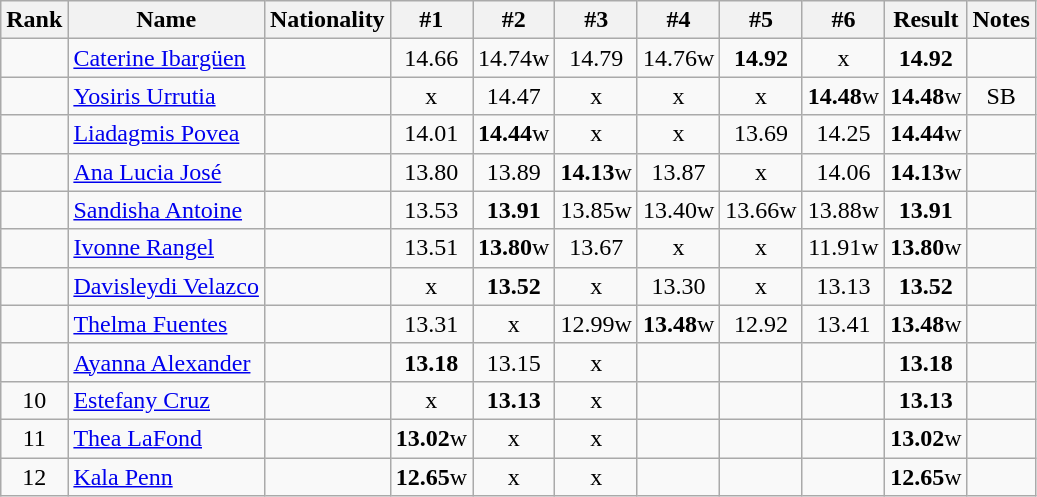<table class="wikitable sortable" style="text-align:center">
<tr>
<th>Rank</th>
<th>Name</th>
<th>Nationality</th>
<th>#1</th>
<th>#2</th>
<th>#3</th>
<th>#4</th>
<th>#5</th>
<th>#6</th>
<th>Result</th>
<th>Notes</th>
</tr>
<tr>
<td></td>
<td align=left><a href='#'>Caterine Ibargüen</a></td>
<td align=left></td>
<td>14.66</td>
<td>14.74w</td>
<td>14.79</td>
<td>14.76w</td>
<td><strong>14.92</strong></td>
<td>x</td>
<td><strong>14.92</strong></td>
<td><strong></strong></td>
</tr>
<tr>
<td></td>
<td align=left><a href='#'>Yosiris Urrutia</a></td>
<td align=left></td>
<td>x</td>
<td>14.47</td>
<td>x</td>
<td>x</td>
<td>x</td>
<td><strong>14.48</strong>w</td>
<td><strong>14.48</strong>w</td>
<td>SB</td>
</tr>
<tr>
<td></td>
<td align=left><a href='#'>Liadagmis Povea</a></td>
<td align=left></td>
<td>14.01</td>
<td><strong>14.44</strong>w</td>
<td>x</td>
<td>x</td>
<td>13.69</td>
<td>14.25</td>
<td><strong>14.44</strong>w</td>
<td></td>
</tr>
<tr>
<td></td>
<td align=left><a href='#'>Ana Lucia José</a></td>
<td align=left></td>
<td>13.80</td>
<td>13.89</td>
<td><strong>14.13</strong>w</td>
<td>13.87</td>
<td>x</td>
<td>14.06</td>
<td><strong>14.13</strong>w</td>
<td></td>
</tr>
<tr>
<td></td>
<td align=left><a href='#'>Sandisha Antoine</a></td>
<td align=left></td>
<td>13.53</td>
<td><strong>13.91</strong></td>
<td>13.85w</td>
<td>13.40w</td>
<td>13.66w</td>
<td>13.88w</td>
<td><strong>13.91</strong></td>
<td><strong></strong></td>
</tr>
<tr>
<td></td>
<td align=left><a href='#'>Ivonne Rangel</a></td>
<td align=left></td>
<td>13.51</td>
<td><strong>13.80</strong>w</td>
<td>13.67</td>
<td>x</td>
<td>x</td>
<td>11.91w</td>
<td><strong>13.80</strong>w</td>
<td></td>
</tr>
<tr>
<td></td>
<td align=left><a href='#'>Davisleydi Velazco</a></td>
<td align=left></td>
<td>x</td>
<td><strong>13.52</strong></td>
<td>x</td>
<td>13.30</td>
<td>x</td>
<td>13.13</td>
<td><strong>13.52</strong></td>
<td></td>
</tr>
<tr>
<td></td>
<td align=left><a href='#'>Thelma Fuentes</a></td>
<td align=left></td>
<td>13.31</td>
<td>x</td>
<td>12.99w</td>
<td><strong>13.48</strong>w</td>
<td>12.92</td>
<td>13.41</td>
<td><strong>13.48</strong>w</td>
<td></td>
</tr>
<tr>
<td></td>
<td align=left><a href='#'>Ayanna Alexander</a></td>
<td align=left></td>
<td><strong>13.18</strong></td>
<td>13.15</td>
<td>x</td>
<td></td>
<td></td>
<td></td>
<td><strong>13.18</strong></td>
<td></td>
</tr>
<tr>
<td>10</td>
<td align=left><a href='#'>Estefany Cruz</a></td>
<td align=left></td>
<td>x</td>
<td><strong>13.13</strong></td>
<td>x</td>
<td></td>
<td></td>
<td></td>
<td><strong>13.13</strong></td>
<td></td>
</tr>
<tr>
<td>11</td>
<td align=left><a href='#'>Thea LaFond</a></td>
<td align=left></td>
<td><strong>13.02</strong>w</td>
<td>x</td>
<td>x</td>
<td></td>
<td></td>
<td></td>
<td><strong>13.02</strong>w</td>
<td></td>
</tr>
<tr>
<td>12</td>
<td align=left><a href='#'>Kala Penn</a></td>
<td align=left></td>
<td><strong>12.65</strong>w</td>
<td>x</td>
<td>x</td>
<td></td>
<td></td>
<td></td>
<td><strong>12.65</strong>w</td>
<td></td>
</tr>
</table>
